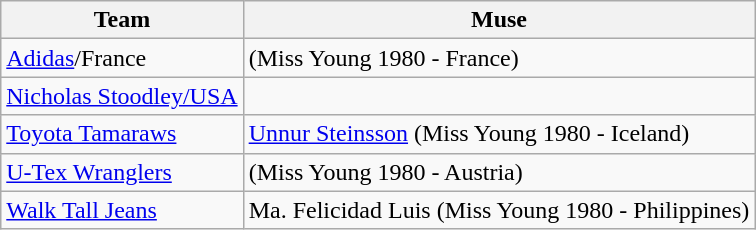<table class="wikitable sortable sortable">
<tr>
<th style= width="45%">Team</th>
<th style= width="55%">Muse</th>
</tr>
<tr>
<td><a href='#'>Adidas</a>/France</td>
<td>(Miss Young 1980 - France)</td>
</tr>
<tr>
<td><a href='#'>Nicholas Stoodley/USA</a></td>
<td></td>
</tr>
<tr>
<td><a href='#'>Toyota Tamaraws</a></td>
<td><a href='#'>Unnur Steinsson</a> (Miss Young 1980 - Iceland)</td>
</tr>
<tr>
<td><a href='#'>U-Tex Wranglers</a></td>
<td>(Miss Young 1980 - Austria)</td>
</tr>
<tr>
<td><a href='#'>Walk Tall Jeans</a></td>
<td>Ma. Felicidad Luis (Miss Young 1980 - Philippines)</td>
</tr>
</table>
